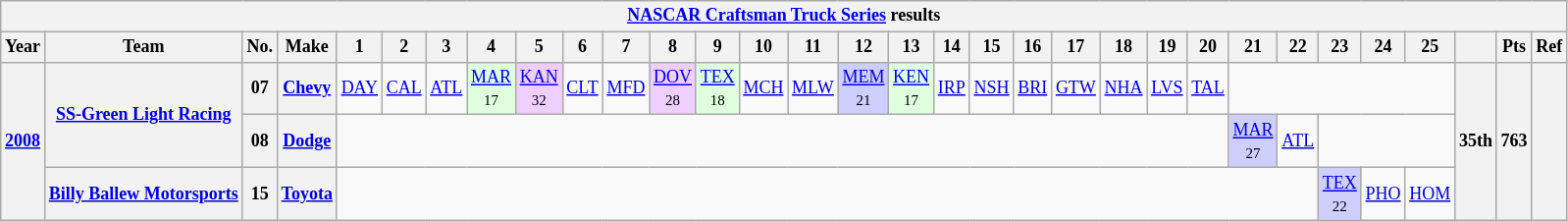<table class="wikitable" style="text-align:center; font-size:75%">
<tr>
<th colspan=45><a href='#'>NASCAR Craftsman Truck Series</a> results</th>
</tr>
<tr>
<th>Year</th>
<th>Team</th>
<th>No.</th>
<th>Make</th>
<th>1</th>
<th>2</th>
<th>3</th>
<th>4</th>
<th>5</th>
<th>6</th>
<th>7</th>
<th>8</th>
<th>9</th>
<th>10</th>
<th>11</th>
<th>12</th>
<th>13</th>
<th>14</th>
<th>15</th>
<th>16</th>
<th>17</th>
<th>18</th>
<th>19</th>
<th>20</th>
<th>21</th>
<th>22</th>
<th>23</th>
<th>24</th>
<th>25</th>
<th></th>
<th>Pts</th>
<th>Ref</th>
</tr>
<tr>
<th rowspan=3><a href='#'>2008</a></th>
<th rowspan=2><a href='#'>SS-Green Light Racing</a></th>
<th>07</th>
<th><a href='#'>Chevy</a></th>
<td><a href='#'>DAY</a></td>
<td><a href='#'>CAL</a></td>
<td><a href='#'>ATL</a></td>
<td style="background:#DFFFDF;"><a href='#'>MAR</a><br><small>17</small></td>
<td style="background:#EFCFFF;"><a href='#'>KAN</a><br><small>32</small></td>
<td><a href='#'>CLT</a></td>
<td><a href='#'>MFD</a></td>
<td style="background:#EFCFFF;"><a href='#'>DOV</a><br><small>28</small></td>
<td style="background:#DFFFDF;"><a href='#'>TEX</a><br><small>18</small></td>
<td><a href='#'>MCH</a></td>
<td><a href='#'>MLW</a></td>
<td style="background:#CFCFFF;"><a href='#'>MEM</a><br><small>21</small></td>
<td style="background:#DFFFDF;"><a href='#'>KEN</a><br><small>17</small></td>
<td><a href='#'>IRP</a></td>
<td><a href='#'>NSH</a></td>
<td><a href='#'>BRI</a></td>
<td><a href='#'>GTW</a></td>
<td><a href='#'>NHA</a></td>
<td><a href='#'>LVS</a></td>
<td><a href='#'>TAL</a></td>
<td colspan=5></td>
<th rowspan=3>35th</th>
<th rowspan=3>763</th>
<th rowspan=3></th>
</tr>
<tr>
<th>08</th>
<th><a href='#'>Dodge</a></th>
<td colspan=20></td>
<td style="background:#CFCFFF;"><a href='#'>MAR</a><br><small>27</small></td>
<td><a href='#'>ATL</a></td>
<td colspan=3></td>
</tr>
<tr>
<th><a href='#'>Billy Ballew Motorsports</a></th>
<th>15</th>
<th><a href='#'>Toyota</a></th>
<td colspan=22></td>
<td style="background:#CFCFFF;"><a href='#'>TEX</a><br><small>22</small></td>
<td><a href='#'>PHO</a></td>
<td><a href='#'>HOM</a></td>
</tr>
</table>
